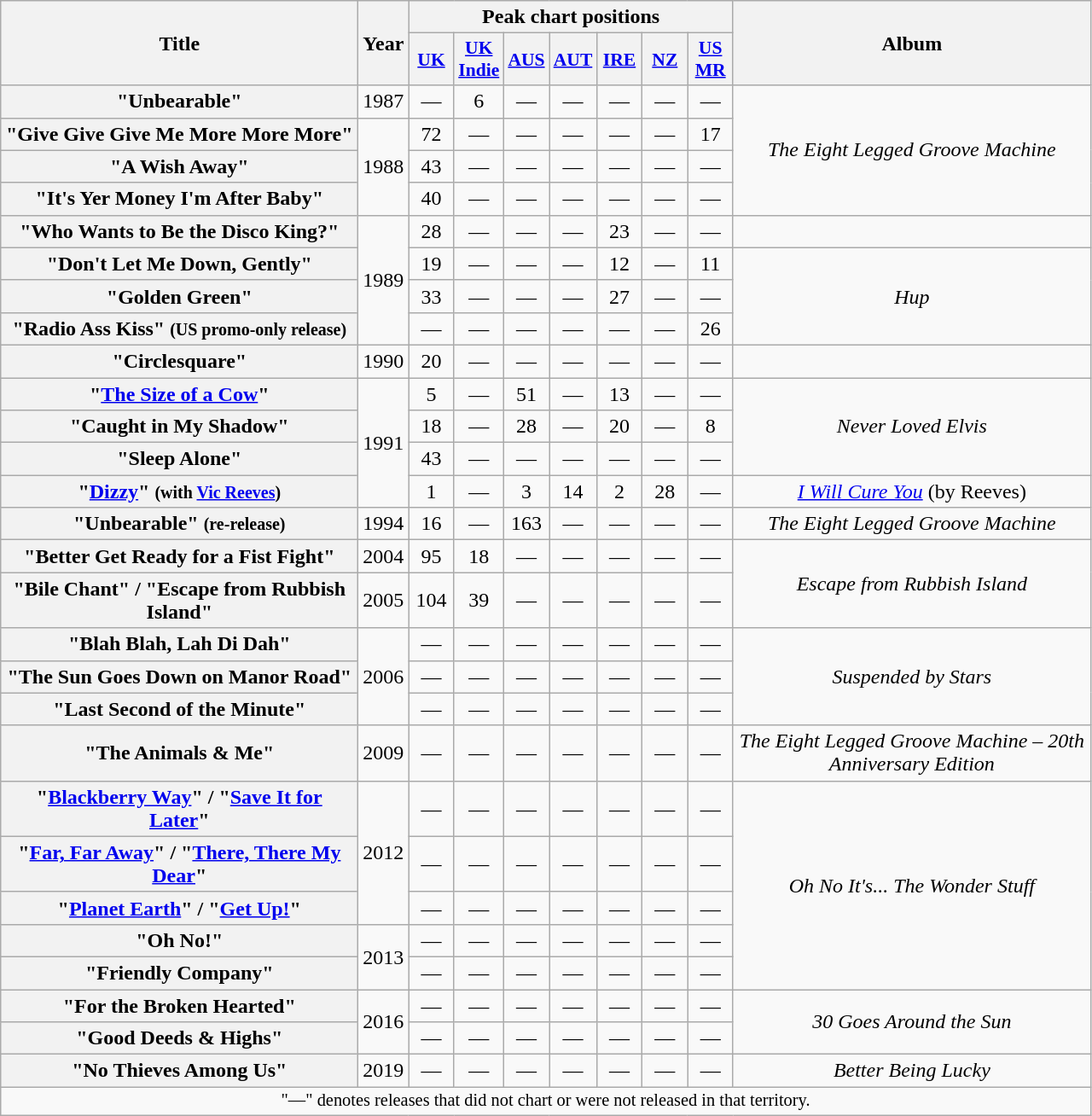<table class="wikitable plainrowheaders" style="text-align:center;">
<tr>
<th rowspan="2" scope="col" style="width:17em;">Title</th>
<th rowspan="2" scope="col" style="width:2em;">Year</th>
<th colspan="7">Peak chart positions</th>
<th rowspan="2" style="width:17em;">Album</th>
</tr>
<tr>
<th scope="col" style="width:2em;font-size:90%;"><a href='#'>UK</a><br></th>
<th scope="col" style="width:2em;font-size:90%;"><a href='#'>UK Indie</a><br></th>
<th scope="col" style="width:2em;font-size:90%;"><a href='#'>AUS</a><br></th>
<th scope="col" style="width:2em;font-size:90%;"><a href='#'>AUT</a><br></th>
<th scope="col" style="width:2em;font-size:90%;"><a href='#'>IRE</a><br></th>
<th scope="col" style="width:2em;font-size:90%;"><a href='#'>NZ</a><br></th>
<th scope="col" style="width:2em;font-size:90%;"><a href='#'>US MR</a><br></th>
</tr>
<tr>
<th scope="row">"Unbearable"</th>
<td>1987</td>
<td>—</td>
<td>6</td>
<td>—</td>
<td>—</td>
<td>—</td>
<td>—</td>
<td>—</td>
<td rowspan="4"><em>The Eight Legged Groove Machine</em></td>
</tr>
<tr>
<th scope="row">"Give Give Give Me More More More"</th>
<td rowspan="3">1988</td>
<td>72</td>
<td>—</td>
<td>—</td>
<td>—</td>
<td>—</td>
<td>—</td>
<td>17</td>
</tr>
<tr>
<th scope="row">"A Wish Away"</th>
<td>43</td>
<td>—</td>
<td>—</td>
<td>—</td>
<td>—</td>
<td>—</td>
<td>—</td>
</tr>
<tr>
<th scope="row">"It's Yer Money I'm After Baby"</th>
<td>40</td>
<td>—</td>
<td>—</td>
<td>—</td>
<td>—</td>
<td>—</td>
<td>—</td>
</tr>
<tr>
<th scope="row">"Who Wants to Be the Disco King?"</th>
<td rowspan="4">1989</td>
<td>28</td>
<td>—</td>
<td>—</td>
<td>—</td>
<td>23</td>
<td>—</td>
<td>—</td>
<td></td>
</tr>
<tr>
<th scope="row">"Don't Let Me Down, Gently"</th>
<td>19</td>
<td>—</td>
<td>—</td>
<td>—</td>
<td>12</td>
<td>—</td>
<td>11</td>
<td rowspan="3"><em>Hup</em></td>
</tr>
<tr>
<th scope="row">"Golden Green"</th>
<td>33</td>
<td>—</td>
<td>—</td>
<td>—</td>
<td>27</td>
<td>—</td>
<td>—</td>
</tr>
<tr>
<th scope="row">"Radio Ass Kiss" <small>(US promo-only release)</small></th>
<td>—</td>
<td>—</td>
<td>—</td>
<td>—</td>
<td>—</td>
<td>—</td>
<td>26</td>
</tr>
<tr>
<th scope="row">"Circlesquare"</th>
<td>1990</td>
<td>20</td>
<td>—</td>
<td>—</td>
<td>—</td>
<td>—</td>
<td>—</td>
<td>—</td>
<td></td>
</tr>
<tr>
<th scope="row">"<a href='#'>The Size of a Cow</a>"</th>
<td rowspan="4">1991</td>
<td>5</td>
<td>—</td>
<td>51</td>
<td>—</td>
<td>13</td>
<td>—</td>
<td>—</td>
<td rowspan="3"><em>Never Loved Elvis</em></td>
</tr>
<tr>
<th scope="row">"Caught in My Shadow"</th>
<td>18</td>
<td>—</td>
<td>28</td>
<td>—</td>
<td>20</td>
<td>—</td>
<td>8</td>
</tr>
<tr>
<th scope="row">"Sleep Alone"</th>
<td>43</td>
<td>—</td>
<td>—</td>
<td>—</td>
<td>—</td>
<td>—</td>
<td>—</td>
</tr>
<tr>
<th scope="row">"<a href='#'>Dizzy</a>" <small>(with <a href='#'>Vic Reeves</a>)</small></th>
<td>1</td>
<td>—</td>
<td>3</td>
<td>14</td>
<td>2</td>
<td>28</td>
<td>—</td>
<td><em><a href='#'>I Will Cure You</a></em> (by Reeves)</td>
</tr>
<tr>
<th scope="row">"Unbearable" <small>(re-release)</small></th>
<td>1994</td>
<td>16</td>
<td>—</td>
<td>163</td>
<td>—</td>
<td>—</td>
<td>—</td>
<td>—</td>
<td><em>The Eight Legged Groove Machine</em></td>
</tr>
<tr>
<th scope="row">"Better Get Ready for a Fist Fight"</th>
<td>2004</td>
<td>95</td>
<td>18</td>
<td>—</td>
<td>—</td>
<td>—</td>
<td>—</td>
<td>—</td>
<td rowspan="2"><em>Escape from Rubbish Island</em></td>
</tr>
<tr>
<th scope="row">"Bile Chant" / "Escape from Rubbish Island"</th>
<td>2005</td>
<td>104</td>
<td>39</td>
<td>—</td>
<td>—</td>
<td>—</td>
<td>—</td>
<td>—</td>
</tr>
<tr>
<th scope="row">"Blah Blah, Lah Di Dah"</th>
<td rowspan="3">2006</td>
<td>—</td>
<td>—</td>
<td>—</td>
<td>—</td>
<td>—</td>
<td>—</td>
<td>—</td>
<td rowspan="3"><em>Suspended by Stars</em></td>
</tr>
<tr>
<th scope="row">"The Sun Goes Down on Manor Road"</th>
<td>—</td>
<td>—</td>
<td>—</td>
<td>—</td>
<td>—</td>
<td>—</td>
<td>—</td>
</tr>
<tr>
<th scope="row">"Last Second of the Minute"</th>
<td>—</td>
<td>—</td>
<td>—</td>
<td>—</td>
<td>—</td>
<td>—</td>
<td>—</td>
</tr>
<tr>
<th scope="row">"The Animals & Me"</th>
<td>2009</td>
<td>—</td>
<td>—</td>
<td>—</td>
<td>—</td>
<td>—</td>
<td>—</td>
<td>—</td>
<td><em>The Eight Legged Groove Machine – 20th Anniversary Edition</em></td>
</tr>
<tr>
<th scope="row">"<a href='#'>Blackberry Way</a>" / "<a href='#'>Save It for Later</a>"</th>
<td rowspan="3">2012</td>
<td>—</td>
<td>—</td>
<td>—</td>
<td>—</td>
<td>—</td>
<td>—</td>
<td>—</td>
<td rowspan="5"><em>Oh No It's... The Wonder Stuff</em></td>
</tr>
<tr>
<th scope="row">"<a href='#'>Far, Far Away</a>" / "<a href='#'>There, There My Dear</a>"</th>
<td>—</td>
<td>—</td>
<td>—</td>
<td>—</td>
<td>—</td>
<td>—</td>
<td>—</td>
</tr>
<tr>
<th scope="row">"<a href='#'>Planet Earth</a>" / "<a href='#'>Get Up!</a>"</th>
<td>—</td>
<td>—</td>
<td>—</td>
<td>—</td>
<td>—</td>
<td>—</td>
<td>—</td>
</tr>
<tr>
<th scope="row">"Oh No!"</th>
<td rowspan="2">2013</td>
<td>—</td>
<td>—</td>
<td>—</td>
<td>—</td>
<td>—</td>
<td>—</td>
<td>—</td>
</tr>
<tr>
<th scope="row">"Friendly Company"</th>
<td>—</td>
<td>—</td>
<td>—</td>
<td>—</td>
<td>—</td>
<td>—</td>
<td>—</td>
</tr>
<tr>
<th scope="row">"For the Broken Hearted"</th>
<td rowspan="2">2016</td>
<td>—</td>
<td>—</td>
<td>—</td>
<td>—</td>
<td>—</td>
<td>—</td>
<td>—</td>
<td rowspan="2"><em>30 Goes Around the Sun</em></td>
</tr>
<tr>
<th scope="row">"Good Deeds & Highs"</th>
<td>—</td>
<td>—</td>
<td>—</td>
<td>—</td>
<td>—</td>
<td>—</td>
<td>—</td>
</tr>
<tr>
<th scope="row">"No Thieves Among Us"</th>
<td>2019</td>
<td>—</td>
<td>—</td>
<td>—</td>
<td>—</td>
<td>—</td>
<td>—</td>
<td>—</td>
<td><em>Better Being Lucky</em></td>
</tr>
<tr>
<td colspan="10" style="font-size:85%">"—" denotes releases that did not chart or were not released in that territory.</td>
</tr>
</table>
